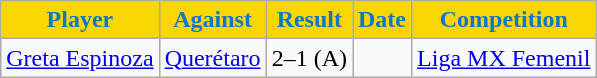<table class="wikitable">
<tr>
<th style=background-color:#F9D600;color:#0E77CA>Player</th>
<th style=background-color:#F9D600;color:#0E77CA>Against</th>
<th style=background-color:#F9D600;color:#0E77CA>Result</th>
<th style=background-color:#F9D600;color:#0E77CA>Date</th>
<th style=background-color:#F9D600;color:#0E77CA>Competition</th>
</tr>
<tr>
<td> <a href='#'>Greta Espinoza</a></td>
<td><a href='#'>Querétaro</a></td>
<td>2–1 (A)</td>
<td></td>
<td><a href='#'>Liga MX Femenil</a></td>
</tr>
</table>
